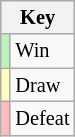<table class="wikitable" style="font-size: 85%">
<tr>
<th colspan="2">Key</th>
</tr>
<tr>
<td bgcolor=#BBF3BB></td>
<td>Win</td>
</tr>
<tr>
<td bgcolor=#FFFFBB></td>
<td>Draw</td>
</tr>
<tr>
<td bgcolor=#FFBBBB></td>
<td>Defeat</td>
</tr>
</table>
